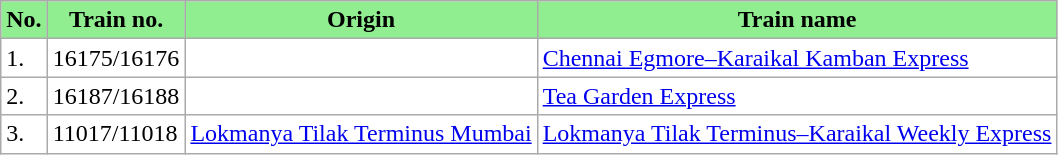<table class="wikitable sortable" style="background:#fff;">
<tr>
<th style="background:lightgreen;">No.</th>
<th ! style="background:lightgreen;">Train no.</th>
<th ! style="background:lightgreen;">Origin</th>
<th ! style="background:lightgreen;">Train name</th>
</tr>
<tr>
<td>1.</td>
<td>16175/16176</td>
<td></td>
<td><a href='#'>Chennai Egmore–Karaikal Kamban Express</a></td>
</tr>
<tr>
<td>2.</td>
<td>16187/16188</td>
<td></td>
<td><a href='#'>Tea Garden Express</a></td>
</tr>
<tr>
<td>3.</td>
<td>11017/11018</td>
<td><a href='#'>Lokmanya Tilak Terminus Mumbai</a></td>
<td><a href='#'>Lokmanya Tilak Terminus–Karaikal Weekly Express</a></td>
</tr>
</table>
